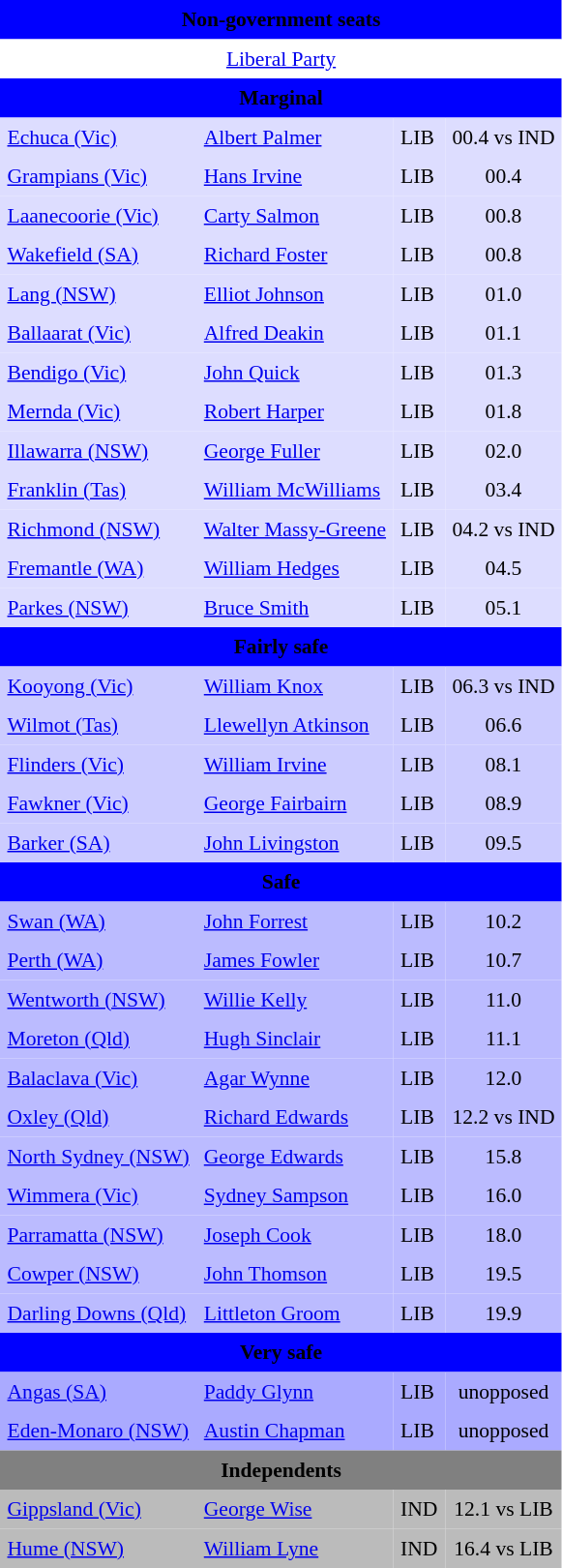<table class="toccolours" align="left" cellpadding="5" cellspacing="0" style="margin-right: .5em; margin-top: .4em;font-size: 90%;">
<tr>
<td COLSPAN=4 align="center" bgcolor="blue"><span><strong>Non-government seats</strong></span></td>
</tr>
<tr>
<td style="background-color:white" colspan=4 align="center"><a href='#'>Liberal Party</a></td>
</tr>
<tr>
<td COLSPAN=4 align="center" bgcolor="blue"><span><strong>Marginal</strong></span></td>
</tr>
<tr>
<td align="left" bgcolor="DDDDFF"><a href='#'>Echuca (Vic)</a></td>
<td align="left" bgcolor="DDDDFF"><a href='#'>Albert Palmer</a></td>
<td align="left" bgcolor="DDDDFF">LIB</td>
<td align="center" bgcolor="DDDDFF">00.4 vs IND</td>
</tr>
<tr>
<td align="left" bgcolor="DDDDFF"><a href='#'>Grampians (Vic)</a></td>
<td align="left" bgcolor="DDDDFF"><a href='#'>Hans Irvine</a></td>
<td align="left" bgcolor="DDDDFF">LIB</td>
<td align="center" bgcolor="DDDDFF">00.4</td>
</tr>
<tr>
<td align="left" bgcolor="DDDDFF"><a href='#'>Laanecoorie (Vic)</a></td>
<td align="left" bgcolor="DDDDFF"><a href='#'>Carty Salmon</a></td>
<td align="left" bgcolor="DDDDFF">LIB</td>
<td align="center" bgcolor="DDDDFF">00.8</td>
</tr>
<tr>
<td align="left" bgcolor="DDDDFF"><a href='#'>Wakefield (SA)</a></td>
<td align="left" bgcolor="DDDDFF"><a href='#'>Richard Foster</a></td>
<td align="left" bgcolor="DDDDFF">LIB</td>
<td align="center" bgcolor="DDDDFF">00.8</td>
</tr>
<tr>
<td align="left" bgcolor="DDDDFF"><a href='#'>Lang (NSW)</a></td>
<td align="left" bgcolor="DDDDFF"><a href='#'>Elliot Johnson</a></td>
<td align="left" bgcolor="DDDDFF">LIB</td>
<td align="center" bgcolor="DDDDFF">01.0</td>
</tr>
<tr>
<td align="left" bgcolor="DDDDFF"><a href='#'>Ballaarat (Vic)</a></td>
<td align="left" bgcolor="DDDDFF"><a href='#'>Alfred Deakin</a></td>
<td align="left" bgcolor="DDDDFF">LIB</td>
<td align="center" bgcolor="DDDDFF">01.1</td>
</tr>
<tr>
<td align="left" bgcolor="DDDDFF"><a href='#'>Bendigo (Vic)</a></td>
<td align="left" bgcolor="DDDDFF"><a href='#'>John Quick</a></td>
<td align="left" bgcolor="DDDDFF">LIB</td>
<td align="center" bgcolor="DDDDFF">01.3</td>
</tr>
<tr>
<td align="left" bgcolor="DDDDFF"><a href='#'>Mernda (Vic)</a></td>
<td align="left" bgcolor="DDDDFF"><a href='#'>Robert Harper</a></td>
<td align="left" bgcolor="DDDDFF">LIB</td>
<td align="center" bgcolor="DDDDFF">01.8</td>
</tr>
<tr>
<td align="left" bgcolor="DDDDFF"><a href='#'>Illawarra (NSW)</a></td>
<td align="left" bgcolor="DDDDFF"><a href='#'>George Fuller</a></td>
<td align="left" bgcolor="DDDDFF">LIB</td>
<td align="center" bgcolor="DDDDFF">02.0</td>
</tr>
<tr>
<td align="left" bgcolor="DDDDFF"><a href='#'>Franklin (Tas)</a></td>
<td align="left" bgcolor="DDDDFF"><a href='#'>William McWilliams</a></td>
<td align="left" bgcolor="DDDDFF">LIB</td>
<td align="center" bgcolor="DDDDFF">03.4</td>
</tr>
<tr>
<td align="left" bgcolor="DDDDFF"><a href='#'>Richmond (NSW)</a></td>
<td align="left" bgcolor="DDDDFF"><a href='#'>Walter Massy-Greene</a></td>
<td align="left" bgcolor="DDDDFF">LIB</td>
<td align="center" bgcolor="DDDDFF">04.2 vs IND</td>
</tr>
<tr>
<td align="left" bgcolor="DDDDFF"><a href='#'>Fremantle (WA)</a></td>
<td align="left" bgcolor="DDDDFF"><a href='#'>William Hedges</a></td>
<td align="left" bgcolor="DDDDFF">LIB</td>
<td align="center" bgcolor="DDDDFF">04.5</td>
</tr>
<tr>
<td align="left" bgcolor="DDDDFF"><a href='#'>Parkes (NSW)</a></td>
<td align="left" bgcolor="DDDDFF"><a href='#'>Bruce Smith</a></td>
<td align="left" bgcolor="DDDDFF">LIB</td>
<td align="center" bgcolor="DDDDFF">05.1</td>
</tr>
<tr>
<td COLSPAN=4 align="center" bgcolor="blue"><span><strong>Fairly safe</strong></span></td>
</tr>
<tr>
<td align="left" bgcolor="CCCCFF"><a href='#'>Kooyong (Vic)</a></td>
<td align="left" bgcolor="CCCCFF"><a href='#'>William Knox</a></td>
<td align="left" bgcolor="CCCCFF">LIB</td>
<td align="center" bgcolor="CCCCFF">06.3 vs IND</td>
</tr>
<tr>
<td align="left" bgcolor="CCCCFF"><a href='#'>Wilmot (Tas)</a></td>
<td align="left" bgcolor="CCCCFF"><a href='#'>Llewellyn Atkinson</a></td>
<td align="left" bgcolor="CCCCFF">LIB</td>
<td align="center" bgcolor="CCCCFF">06.6</td>
</tr>
<tr>
<td align="left" bgcolor="CCCCFF"><a href='#'>Flinders (Vic)</a></td>
<td align="left" bgcolor="CCCCFF"><a href='#'>William Irvine</a></td>
<td align="left" bgcolor="CCCCFF">LIB</td>
<td align="center" bgcolor="CCCCFF">08.1</td>
</tr>
<tr>
<td align="left" bgcolor="CCCCFF"><a href='#'>Fawkner (Vic)</a></td>
<td align="left" bgcolor="CCCCFF"><a href='#'>George Fairbairn</a></td>
<td align="left" bgcolor="CCCCFF">LIB</td>
<td align="center" bgcolor="CCCCFF">08.9</td>
</tr>
<tr>
<td align="left" bgcolor="CCCCFF"><a href='#'>Barker (SA)</a></td>
<td align="left" bgcolor="CCCCFF"><a href='#'>John Livingston</a></td>
<td align="left" bgcolor="CCCCFF">LIB</td>
<td align="center" bgcolor="CCCCFF">09.5</td>
</tr>
<tr>
<td COLSPAN=4 align="center" bgcolor="blue"><span><strong>Safe</strong></span></td>
</tr>
<tr>
<td align="left" bgcolor="BBBBFF"><a href='#'>Swan (WA)</a></td>
<td align="left" bgcolor="BBBBFF"><a href='#'>John Forrest</a></td>
<td align="left" bgcolor="BBBBFF">LIB</td>
<td align="center" bgcolor="BBBBFF">10.2</td>
</tr>
<tr>
<td align="left" bgcolor="BBBBFF"><a href='#'>Perth (WA)</a></td>
<td align="left" bgcolor="BBBBFF"><a href='#'>James Fowler</a></td>
<td align="left" bgcolor="BBBBFF">LIB</td>
<td align="center" bgcolor="BBBBFF">10.7</td>
</tr>
<tr>
<td align="left" bgcolor="BBBBFF"><a href='#'>Wentworth (NSW)</a></td>
<td align="left" bgcolor="BBBBFF"><a href='#'>Willie Kelly</a></td>
<td align="left" bgcolor="BBBBFF">LIB</td>
<td align="center" bgcolor="BBBBFF">11.0</td>
</tr>
<tr>
<td align="left" bgcolor="BBBBFF"><a href='#'>Moreton (Qld)</a></td>
<td align="left" bgcolor="BBBBFF"><a href='#'>Hugh Sinclair</a></td>
<td align="left" bgcolor="BBBBFF">LIB</td>
<td align="center" bgcolor="BBBBFF">11.1</td>
</tr>
<tr>
<td align="left" bgcolor="BBBBFF"><a href='#'>Balaclava (Vic)</a></td>
<td align="left" bgcolor="BBBBFF"><a href='#'>Agar Wynne</a></td>
<td align="left" bgcolor="BBBBFF">LIB</td>
<td align="center" bgcolor="BBBBFF">12.0</td>
</tr>
<tr>
<td align="left" bgcolor="BBBBFF"><a href='#'>Oxley (Qld)</a></td>
<td align="left" bgcolor="BBBBFF"><a href='#'>Richard Edwards</a></td>
<td align="left" bgcolor="BBBBFF">LIB</td>
<td align="center" bgcolor="BBBBFF">12.2 vs IND</td>
</tr>
<tr>
<td align="left" bgcolor="BBBBFF"><a href='#'>North Sydney (NSW)</a></td>
<td align="left" bgcolor="BBBBFF"><a href='#'>George Edwards</a></td>
<td align="left" bgcolor="BBBBFF">LIB</td>
<td align="center" bgcolor="BBBBFF">15.8</td>
</tr>
<tr>
<td align="left" bgcolor="BBBBFF"><a href='#'>Wimmera (Vic)</a></td>
<td align="left" bgcolor="BBBBFF"><a href='#'>Sydney Sampson</a></td>
<td align="left" bgcolor="BBBBFF">LIB</td>
<td align="center" bgcolor="BBBBFF">16.0</td>
</tr>
<tr>
<td align="left" bgcolor="BBBBFF"><a href='#'>Parramatta (NSW)</a></td>
<td align="left" bgcolor="BBBBFF"><a href='#'>Joseph Cook</a></td>
<td align="left" bgcolor="BBBBFF">LIB</td>
<td align="center" bgcolor="BBBBFF">18.0</td>
</tr>
<tr>
<td align="left" bgcolor="BBBBFF"><a href='#'>Cowper (NSW)</a></td>
<td align="left" bgcolor="BBBBFF"><a href='#'>John Thomson</a></td>
<td align="left" bgcolor="BBBBFF">LIB</td>
<td align="center" bgcolor="BBBBFF">19.5</td>
</tr>
<tr>
<td align="left" bgcolor="BBBBFF"><a href='#'>Darling Downs (Qld)</a></td>
<td align="left" bgcolor="BBBBFF"><a href='#'>Littleton Groom</a></td>
<td align="left" bgcolor="BBBBFF">LIB</td>
<td align="center" bgcolor="BBBBFF">19.9</td>
</tr>
<tr>
<td COLSPAN=4 align="center" bgcolor="blue"><span><strong>Very safe</strong></span></td>
</tr>
<tr>
<td align="left" bgcolor="AAAAFF"><a href='#'>Angas (SA)</a></td>
<td align="left" bgcolor="AAAAFF"><a href='#'>Paddy Glynn</a></td>
<td align="left" bgcolor="AAAAFF">LIB</td>
<td align="center" bgcolor="AAAAFF">unopposed</td>
</tr>
<tr>
<td align="left" bgcolor="AAAAFF"><a href='#'>Eden-Monaro (NSW)</a></td>
<td align="left" bgcolor="AAAAFF"><a href='#'>Austin Chapman</a></td>
<td align="left" bgcolor="AAAAFF">LIB</td>
<td align="center" bgcolor="AAAAFF">unopposed</td>
</tr>
<tr>
<td COLSPAN=4 align="center" bgcolor="gray"><span><strong>Independents</strong></span></td>
</tr>
<tr>
<td align="left" bgcolor="BBBBBB"><a href='#'>Gippsland (Vic)</a></td>
<td align="left" bgcolor="BBBBBB"><a href='#'>George Wise</a></td>
<td align="left" bgcolor="BBBBBB">IND</td>
<td align="center" bgcolor="BBBBBB">12.1 vs LIB</td>
</tr>
<tr>
<td align="left" bgcolor="BBBBBB"><a href='#'>Hume (NSW)</a></td>
<td align="left" bgcolor="BBBBBB"><a href='#'>William Lyne</a></td>
<td align="left" bgcolor="BBBBBB">IND</td>
<td align="center" bgcolor="BBBBBB">16.4 vs LIB</td>
</tr>
</table>
